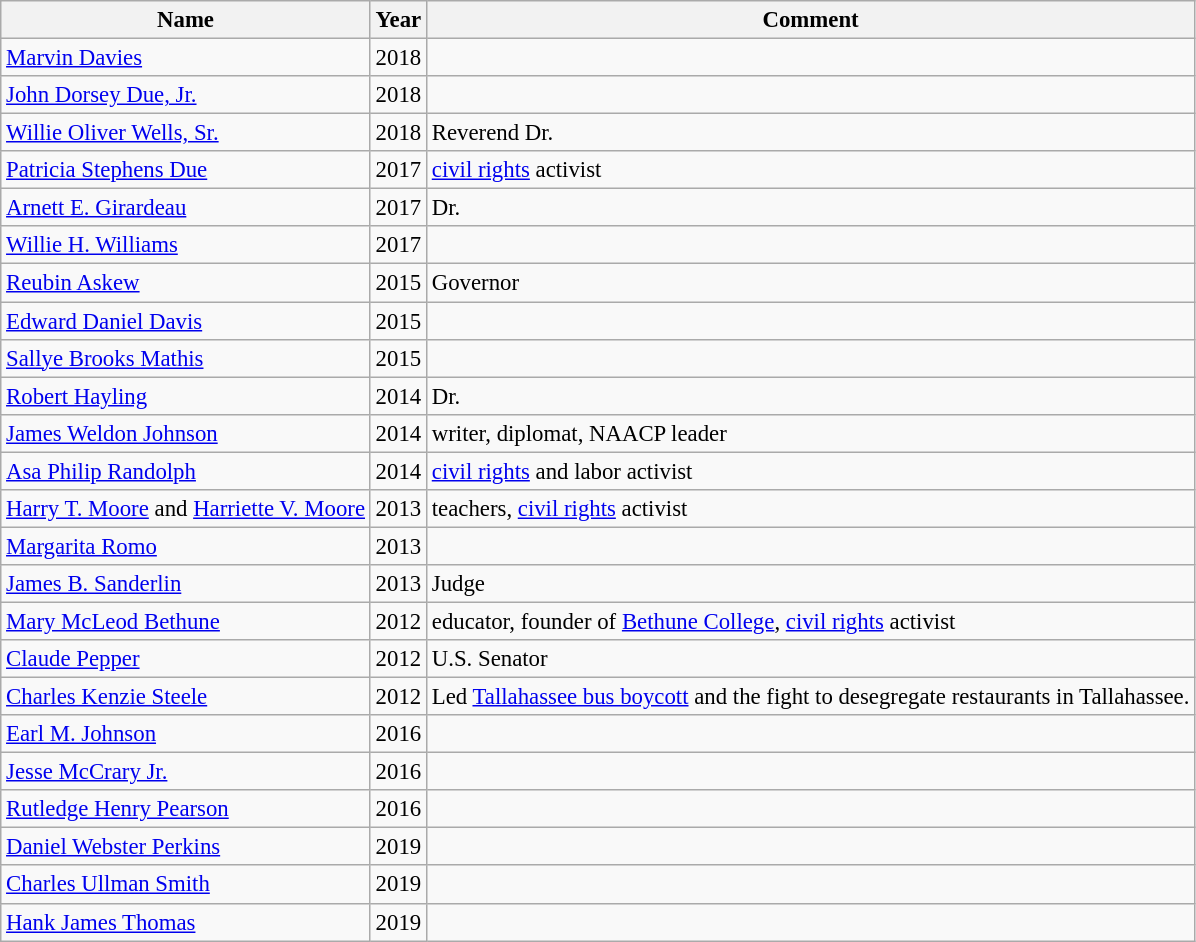<table class="wikitable sortable"  style="font-size: 95%">
<tr>
<th>Name</th>
<th>Year</th>
<th>Comment</th>
</tr>
<tr>
<td><a href='#'>Marvin Davies</a></td>
<td>2018</td>
<td></td>
</tr>
<tr>
<td><a href='#'>John Dorsey Due, Jr.</a></td>
<td>2018</td>
<td></td>
</tr>
<tr>
<td><a href='#'>Willie Oliver Wells, Sr.</a></td>
<td>2018</td>
<td>Reverend Dr.</td>
</tr>
<tr>
<td><a href='#'>Patricia Stephens Due</a></td>
<td>2017</td>
<td><a href='#'>civil rights</a> activist</td>
</tr>
<tr>
<td><a href='#'>Arnett E. Girardeau</a></td>
<td>2017</td>
<td>Dr.</td>
</tr>
<tr>
<td><a href='#'>Willie H. Williams</a></td>
<td>2017</td>
<td></td>
</tr>
<tr>
<td><a href='#'>Reubin Askew</a></td>
<td>2015</td>
<td>Governor</td>
</tr>
<tr>
<td><a href='#'>Edward Daniel Davis</a></td>
<td>2015</td>
<td></td>
</tr>
<tr>
<td><a href='#'>Sallye Brooks Mathis</a></td>
<td>2015</td>
<td></td>
</tr>
<tr>
<td><a href='#'>Robert Hayling</a></td>
<td>2014</td>
<td>Dr.</td>
</tr>
<tr>
<td><a href='#'>James Weldon Johnson</a></td>
<td>2014</td>
<td>writer, diplomat, NAACP leader</td>
</tr>
<tr>
<td><a href='#'>Asa Philip Randolph</a></td>
<td>2014</td>
<td><a href='#'>civil rights</a> and labor activist</td>
</tr>
<tr>
<td><a href='#'>Harry T. Moore</a> and <a href='#'>Harriette V.  Moore</a></td>
<td>2013</td>
<td>teachers, <a href='#'>civil rights</a> activist</td>
</tr>
<tr>
<td><a href='#'>Margarita Romo</a></td>
<td>2013</td>
<td></td>
</tr>
<tr>
<td><a href='#'>James B. Sanderlin</a></td>
<td>2013</td>
<td>Judge</td>
</tr>
<tr>
<td><a href='#'>Mary McLeod Bethune</a></td>
<td>2012</td>
<td>educator, founder of <a href='#'>Bethune College</a>, <a href='#'>civil rights</a> activist</td>
</tr>
<tr>
<td><a href='#'>Claude Pepper</a></td>
<td>2012</td>
<td>U.S. Senator</td>
</tr>
<tr>
<td><a href='#'>Charles Kenzie Steele</a></td>
<td>2012</td>
<td>Led <a href='#'>Tallahassee bus boycott</a> and the fight to desegregate restaurants in Tallahassee.</td>
</tr>
<tr>
<td><a href='#'>Earl M. Johnson</a></td>
<td>2016</td>
<td></td>
</tr>
<tr>
<td><a href='#'>Jesse McCrary Jr.</a></td>
<td>2016</td>
<td></td>
</tr>
<tr>
<td><a href='#'>Rutledge Henry Pearson</a></td>
<td>2016</td>
<td></td>
</tr>
<tr>
<td><a href='#'>Daniel Webster Perkins</a></td>
<td>2019</td>
<td></td>
</tr>
<tr>
<td><a href='#'>Charles Ullman Smith</a></td>
<td>2019</td>
<td></td>
</tr>
<tr>
<td><a href='#'>Hank James Thomas</a></td>
<td>2019</td>
<td></td>
</tr>
</table>
